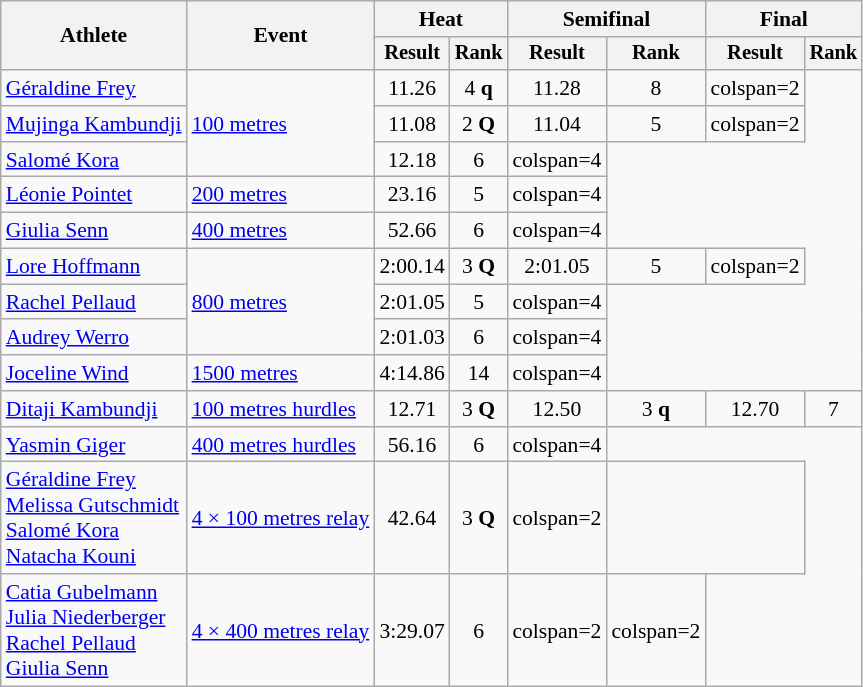<table class="wikitable" style="font-size:90%">
<tr>
<th rowspan="2">Athlete</th>
<th rowspan="2">Event</th>
<th colspan="2">Heat</th>
<th colspan="2">Semifinal</th>
<th colspan="2">Final</th>
</tr>
<tr style="font-size:95%">
<th>Result</th>
<th>Rank</th>
<th>Result</th>
<th>Rank</th>
<th>Result</th>
<th>Rank</th>
</tr>
<tr align=center>
<td align=left><a href='#'>Géraldine Frey</a></td>
<td align=left rowspan=3><a href='#'>100 metres</a></td>
<td>11.26</td>
<td>4 <strong>q</strong></td>
<td>11.28</td>
<td>8</td>
<td>colspan=2 </td>
</tr>
<tr align=center>
<td align=left><a href='#'>Mujinga Kambundji</a></td>
<td>11.08</td>
<td>2 <strong>Q</strong></td>
<td>11.04 </td>
<td>5</td>
<td>colspan=2 </td>
</tr>
<tr align=center>
<td align=left><a href='#'>Salomé Kora</a></td>
<td>12.18</td>
<td>6</td>
<td>colspan=4 </td>
</tr>
<tr align=center>
<td align=left><a href='#'>Léonie Pointet</a></td>
<td align=left><a href='#'>200 metres</a></td>
<td>23.16 </td>
<td>5</td>
<td>colspan=4 </td>
</tr>
<tr align=center>
<td align=left><a href='#'>Giulia Senn</a></td>
<td align=left><a href='#'>400 metres</a></td>
<td>52.66</td>
<td>6</td>
<td>colspan=4 </td>
</tr>
<tr align=center>
<td align=left><a href='#'>Lore Hoffmann</a></td>
<td align=left rowspan=3><a href='#'>800 metres</a></td>
<td>2:00.14 </td>
<td>3 <strong>Q</strong></td>
<td>2:01.05</td>
<td>5</td>
<td>colspan=2 </td>
</tr>
<tr align=center>
<td align=left><a href='#'>Rachel Pellaud</a></td>
<td>2:01.05</td>
<td>5</td>
<td>colspan=4 </td>
</tr>
<tr align=center>
<td align=left><a href='#'>Audrey Werro</a></td>
<td>2:01.03</td>
<td>6</td>
<td>colspan=4 </td>
</tr>
<tr align=center>
<td align=left><a href='#'>Joceline Wind</a></td>
<td align=left><a href='#'>1500 metres</a></td>
<td>4:14.86</td>
<td>14</td>
<td>colspan=4 </td>
</tr>
<tr align=center>
<td align=left><a href='#'>Ditaji Kambundji</a></td>
<td align=left><a href='#'>100 metres hurdles</a></td>
<td>12.71</td>
<td>3 <strong>Q</strong></td>
<td>12.50</td>
<td>3 <strong>q</strong></td>
<td>12.70</td>
<td>7</td>
</tr>
<tr align=center>
<td align=left><a href='#'>Yasmin Giger</a></td>
<td align=left><a href='#'>400 metres hurdles</a></td>
<td>56.16</td>
<td>6</td>
<td>colspan=4 </td>
</tr>
<tr align=center>
<td align=left><a href='#'>Géraldine Frey</a><br><a href='#'>Melissa Gutschmidt</a><br><a href='#'>Salomé Kora</a><br><a href='#'>Natacha Kouni</a></td>
<td align=left><a href='#'>4 × 100 metres relay</a></td>
<td>42.64 </td>
<td>3 <strong>Q</strong></td>
<td>colspan=2 </td>
<td colspan=2></td>
</tr>
<tr align=center>
<td align=left><a href='#'>Catia Gubelmann</a><br><a href='#'>Julia Niederberger</a><br><a href='#'>Rachel Pellaud</a><br><a href='#'>Giulia Senn</a></td>
<td align=left><a href='#'>4 × 400 metres relay</a></td>
<td>3:29.07</td>
<td>6</td>
<td>colspan=2 </td>
<td>colspan=2 </td>
</tr>
</table>
